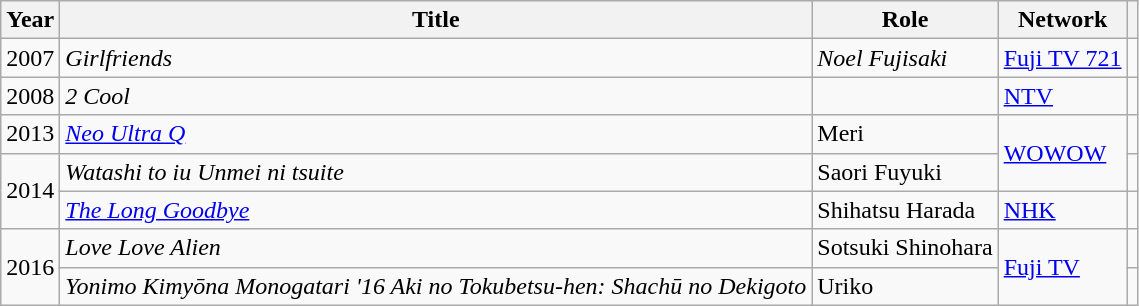<table class="wikitable">
<tr>
<th>Year</th>
<th>Title</th>
<th>Role</th>
<th>Network</th>
<th></th>
</tr>
<tr>
<td>2007</td>
<td><em>Girlfriends</em></td>
<td><em>Noel Fujisaki</em></td>
<td><a href='#'>Fuji TV 721</a></td>
<td></td>
</tr>
<tr>
<td>2008</td>
<td><em>2 Cool</em></td>
<td></td>
<td><a href='#'>NTV</a></td>
<td></td>
</tr>
<tr>
<td>2013</td>
<td><em><a href='#'>Neo Ultra Q</a></em></td>
<td>Meri</td>
<td rowspan="2"><a href='#'>WOWOW</a></td>
<td></td>
</tr>
<tr>
<td rowspan="2">2014</td>
<td><em>Watashi to iu Unmei ni tsuite</em></td>
<td>Saori Fuyuki</td>
<td></td>
</tr>
<tr>
<td><em><a href='#'>The Long Goodbye</a></em></td>
<td>Shihatsu Harada</td>
<td><a href='#'>NHK</a></td>
<td></td>
</tr>
<tr>
<td rowspan="2">2016</td>
<td><em>Love Love Alien</em></td>
<td>Sotsuki Shinohara</td>
<td rowspan="2"><a href='#'>Fuji TV</a></td>
<td></td>
</tr>
<tr>
<td><em>Yonimo Kimyōna Monogatari '16 Aki no Tokubetsu-hen: Shachū no Dekigoto</em></td>
<td>Uriko</td>
<td></td>
</tr>
</table>
